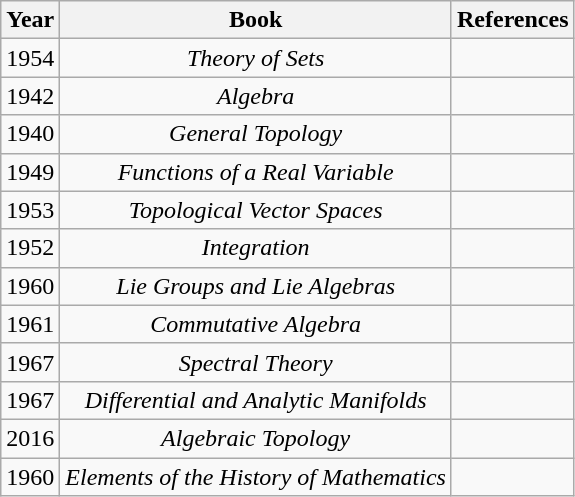<table class="wikitable sortable" style="text-align: center">
<tr>
<th>Year</th>
<th>Book</th>
<th>References</th>
</tr>
<tr>
<td>1954</td>
<td><em>Theory of Sets</em></td>
<td></td>
</tr>
<tr>
<td>1942</td>
<td><em>Algebra</em></td>
<td></td>
</tr>
<tr>
<td>1940</td>
<td><em>General Topology</em></td>
<td></td>
</tr>
<tr>
<td>1949</td>
<td><em>Functions of a Real Variable</em></td>
<td></td>
</tr>
<tr>
<td>1953</td>
<td><em>Topological Vector Spaces</em></td>
<td></td>
</tr>
<tr>
<td>1952</td>
<td><em>Integration</em></td>
<td></td>
</tr>
<tr>
<td>1960</td>
<td><em>Lie Groups and Lie Algebras</em></td>
<td></td>
</tr>
<tr>
<td>1961</td>
<td><em>Commutative Algebra</em></td>
<td></td>
</tr>
<tr>
<td>1967</td>
<td><em>Spectral Theory</em></td>
<td></td>
</tr>
<tr>
<td>1967</td>
<td><em>Differential and Analytic Manifolds</em></td>
<td></td>
</tr>
<tr>
<td>2016</td>
<td><em>Algebraic Topology</em></td>
<td></td>
</tr>
<tr>
<td>1960</td>
<td><em>Elements of the History of Mathematics</em></td>
<td></td>
</tr>
</table>
